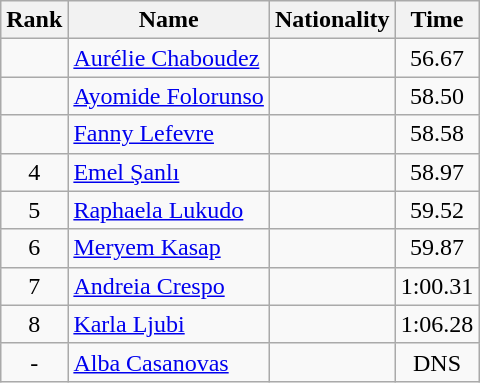<table class="wikitable sortable"  style="text-align:center">
<tr>
<th>Rank</th>
<th>Name</th>
<th>Nationality</th>
<th>Time</th>
</tr>
<tr>
<td></td>
<td align=left><a href='#'>Aurélie Chaboudez</a></td>
<td align=left></td>
<td>56.67</td>
</tr>
<tr>
<td></td>
<td align=left><a href='#'>Ayomide Folorunso</a></td>
<td align=left></td>
<td>58.50</td>
</tr>
<tr>
<td></td>
<td align=left><a href='#'>Fanny Lefevre</a></td>
<td align=left></td>
<td>58.58</td>
</tr>
<tr>
<td>4</td>
<td align=left><a href='#'>Emel Şanlı</a></td>
<td align=left></td>
<td>58.97</td>
</tr>
<tr>
<td>5</td>
<td align=left><a href='#'>Raphaela Lukudo</a></td>
<td align=left></td>
<td>59.52</td>
</tr>
<tr>
<td>6</td>
<td align=left><a href='#'>Meryem Kasap</a></td>
<td align=left></td>
<td>59.87</td>
</tr>
<tr>
<td>7</td>
<td align=left><a href='#'>Andreia Crespo</a></td>
<td align=left></td>
<td>1:00.31</td>
</tr>
<tr>
<td>8</td>
<td align=left><a href='#'>Karla Ljubi</a></td>
<td align=left></td>
<td>1:06.28</td>
</tr>
<tr>
<td>-</td>
<td align=left><a href='#'>Alba Casanovas</a></td>
<td align=left></td>
<td>DNS</td>
</tr>
</table>
